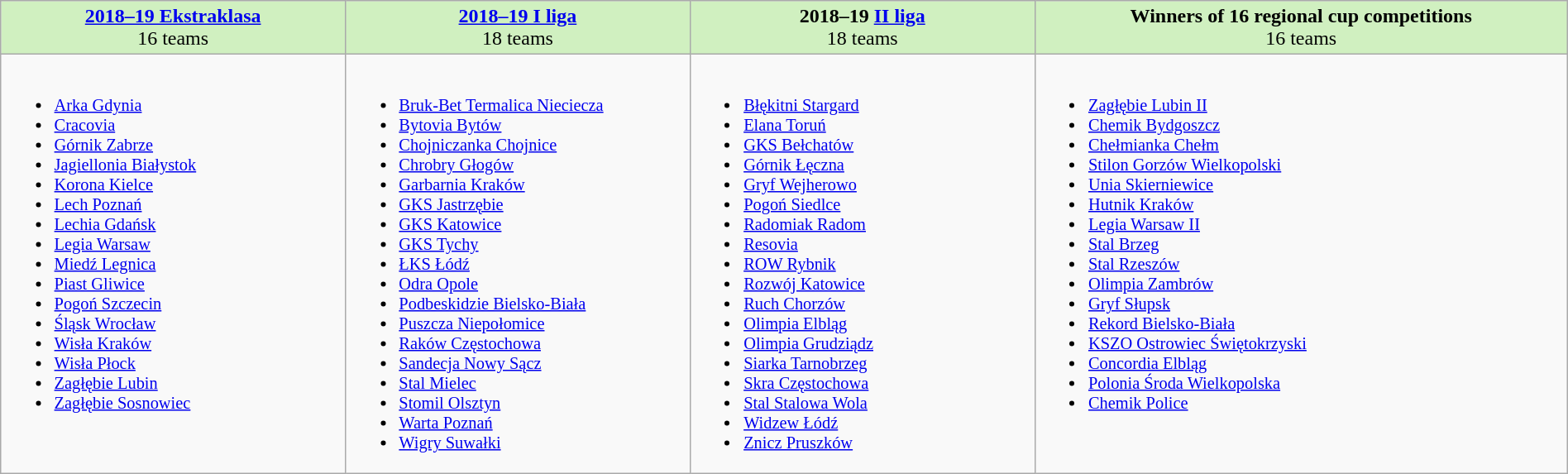<table class="wikitable" width="100%">
<tr bgcolor="#d0f0c0">
<td align="center" width="22%"><strong><a href='#'>2018–19 Ekstraklasa</a></strong><br>16 teams</td>
<td align="center" width="22%"><strong><a href='#'>2018–19 I liga</a></strong><br>18 teams</td>
<td align="center" width="22%"><strong>2018–19 <a href='#'>II liga</a></strong><br>18 teams</td>
<td align="center" width="34%"><strong>Winners of 16 regional cup competitions</strong><br>16 teams</td>
</tr>
<tr style="font-size:85%" valign="top">
<td><br><ul><li><a href='#'>Arka Gdynia</a></li><li><a href='#'>Cracovia</a></li><li><a href='#'>Górnik Zabrze</a></li><li><a href='#'>Jagiellonia Białystok</a></li><li><a href='#'>Korona Kielce</a></li><li><a href='#'>Lech Poznań</a></li><li><a href='#'>Lechia Gdańsk</a></li><li><a href='#'>Legia Warsaw</a></li><li><a href='#'>Miedź Legnica</a></li><li><a href='#'>Piast Gliwice</a></li><li><a href='#'>Pogoń Szczecin</a></li><li><a href='#'>Śląsk Wrocław</a></li><li><a href='#'>Wisła Kraków</a></li><li><a href='#'>Wisła Płock</a></li><li><a href='#'>Zagłębie Lubin</a></li><li><a href='#'>Zagłębie Sosnowiec</a></li></ul></td>
<td><br><ul><li><a href='#'>Bruk-Bet Termalica Nieciecza</a></li><li><a href='#'>Bytovia Bytów</a></li><li><a href='#'>Chojniczanka Chojnice</a></li><li><a href='#'>Chrobry Głogów</a></li><li><a href='#'>Garbarnia Kraków</a></li><li><a href='#'>GKS Jastrzębie</a></li><li><a href='#'>GKS Katowice</a></li><li><a href='#'>GKS Tychy</a></li><li><a href='#'>ŁKS Łódź</a></li><li><a href='#'>Odra Opole</a></li><li><a href='#'>Podbeskidzie Bielsko-Biała</a></li><li><a href='#'>Puszcza Niepołomice</a></li><li><a href='#'>Raków Częstochowa</a></li><li><a href='#'>Sandecja Nowy Sącz</a></li><li><a href='#'>Stal Mielec</a></li><li><a href='#'>Stomil Olsztyn</a></li><li><a href='#'>Warta Poznań</a></li><li><a href='#'>Wigry Suwałki</a></li></ul></td>
<td><br><ul><li><a href='#'>Błękitni Stargard</a></li><li><a href='#'>Elana Toruń</a></li><li><a href='#'>GKS Bełchatów</a></li><li><a href='#'>Górnik Łęczna</a></li><li><a href='#'>Gryf Wejherowo</a></li><li><a href='#'>Pogoń Siedlce</a></li><li><a href='#'>Radomiak Radom</a></li><li><a href='#'>Resovia</a></li><li><a href='#'>ROW Rybnik</a></li><li><a href='#'>Rozwój Katowice</a></li><li><a href='#'>Ruch Chorzów</a></li><li><a href='#'>Olimpia Elbląg</a></li><li><a href='#'>Olimpia Grudziądz</a></li><li><a href='#'>Siarka Tarnobrzeg</a></li><li><a href='#'>Skra Częstochowa</a></li><li><a href='#'>Stal Stalowa Wola</a></li><li><a href='#'>Widzew Łódź</a></li><li><a href='#'>Znicz Pruszków</a></li></ul></td>
<td><br><ul><li><a href='#'>Zagłębie Lubin II</a> </li><li><a href='#'>Chemik Bydgoszcz</a> </li><li><a href='#'>Chełmianka Chełm</a> </li><li><a href='#'>Stilon Gorzów Wielkopolski</a> </li><li><a href='#'>Unia Skierniewice</a> </li><li><a href='#'>Hutnik Kraków</a> </li><li><a href='#'>Legia Warsaw II</a> </li><li><a href='#'>Stal Brzeg</a> </li><li><a href='#'>Stal Rzeszów</a> </li><li><a href='#'>Olimpia Zambrów</a> </li><li><a href='#'>Gryf Słupsk</a> </li><li><a href='#'>Rekord Bielsko-Biała</a> </li><li><a href='#'>KSZO Ostrowiec Świętokrzyski</a> </li><li><a href='#'>Concordia Elbląg</a> </li><li><a href='#'>Polonia Środa Wielkopolska</a> </li><li><a href='#'>Chemik Police</a> </li></ul></td>
</tr>
</table>
